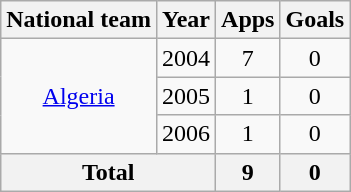<table class="wikitable" style="text-align:center">
<tr>
<th>National team</th>
<th>Year</th>
<th>Apps</th>
<th>Goals</th>
</tr>
<tr>
<td rowspan="3"><a href='#'>Algeria</a></td>
<td>2004</td>
<td>7</td>
<td>0</td>
</tr>
<tr>
<td>2005</td>
<td>1</td>
<td>0</td>
</tr>
<tr>
<td>2006</td>
<td>1</td>
<td>0</td>
</tr>
<tr>
<th colspan="2">Total</th>
<th>9</th>
<th>0</th>
</tr>
</table>
